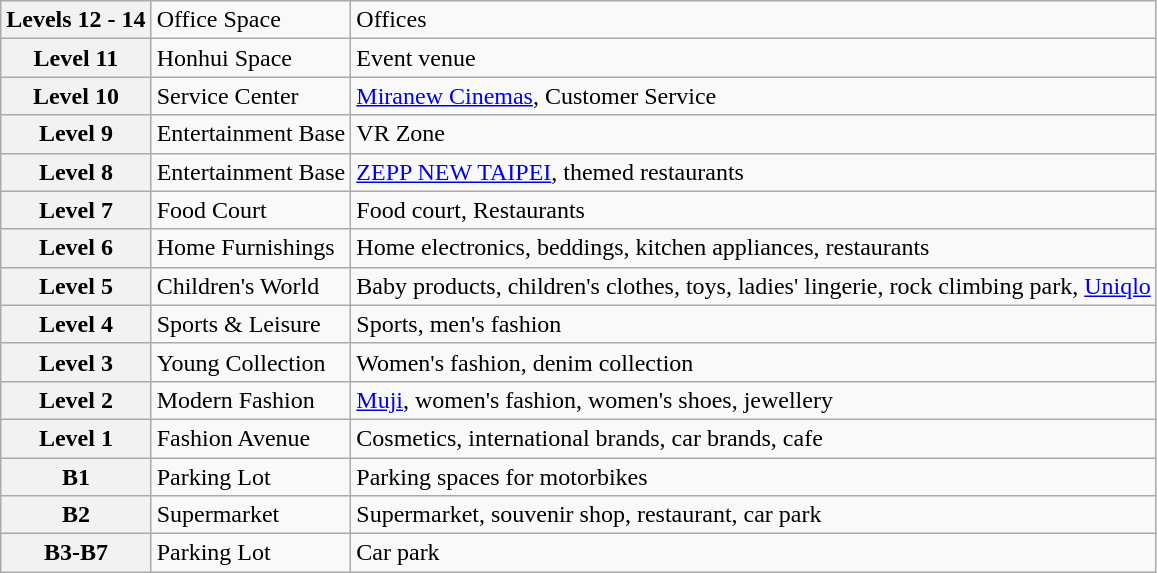<table class="wikitable">
<tr>
<th>Levels 12 - 14</th>
<td>Office Space</td>
<td>Offices</td>
</tr>
<tr>
<th>Level 11</th>
<td>Honhui Space</td>
<td>Event venue</td>
</tr>
<tr>
<th>Level 10</th>
<td>Service Center</td>
<td><a href='#'>Miranew Cinemas</a>, Customer Service</td>
</tr>
<tr>
<th>Level 9</th>
<td>Entertainment Base</td>
<td>VR Zone</td>
</tr>
<tr>
<th>Level 8</th>
<td>Entertainment Base</td>
<td><a href='#'>ZEPP NEW TAIPEI</a>, themed restaurants</td>
</tr>
<tr>
<th>Level 7</th>
<td>Food Court</td>
<td>Food court, Restaurants</td>
</tr>
<tr>
<th>Level 6</th>
<td>Home Furnishings</td>
<td>Home electronics, beddings, kitchen appliances, restaurants</td>
</tr>
<tr>
<th>Level 5</th>
<td>Children's World</td>
<td>Baby products, children's clothes, toys, ladies' lingerie, rock climbing park, <a href='#'>Uniqlo</a></td>
</tr>
<tr>
<th>Level 4</th>
<td>Sports & Leisure</td>
<td>Sports, men's fashion</td>
</tr>
<tr>
<th>Level 3</th>
<td>Young Collection</td>
<td>Women's fashion, denim collection</td>
</tr>
<tr>
<th>Level 2</th>
<td>Modern Fashion</td>
<td><a href='#'>Muji</a>, women's fashion, women's shoes, jewellery</td>
</tr>
<tr>
<th>Level 1</th>
<td>Fashion Avenue</td>
<td>Cosmetics, international brands, car brands, cafe</td>
</tr>
<tr>
<th>B1</th>
<td>Parking Lot</td>
<td>Parking spaces for motorbikes</td>
</tr>
<tr>
<th>B2</th>
<td>Supermarket</td>
<td>Supermarket, souvenir shop, restaurant, car park</td>
</tr>
<tr>
<th>B3-B7</th>
<td>Parking Lot</td>
<td>Car park</td>
</tr>
</table>
